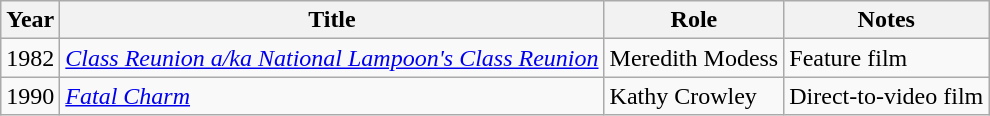<table class="wikitable">
<tr>
<th>Year</th>
<th>Title</th>
<th>Role</th>
<th>Notes</th>
</tr>
<tr>
<td>1982</td>
<td><em><a href='#'>Class Reunion a/ka National Lampoon's Class Reunion</a></em></td>
<td>Meredith Modess</td>
<td>Feature film</td>
</tr>
<tr>
<td>1990</td>
<td><em><a href='#'>Fatal Charm</a></em></td>
<td>Kathy Crowley</td>
<td>Direct-to-video film</td>
</tr>
</table>
